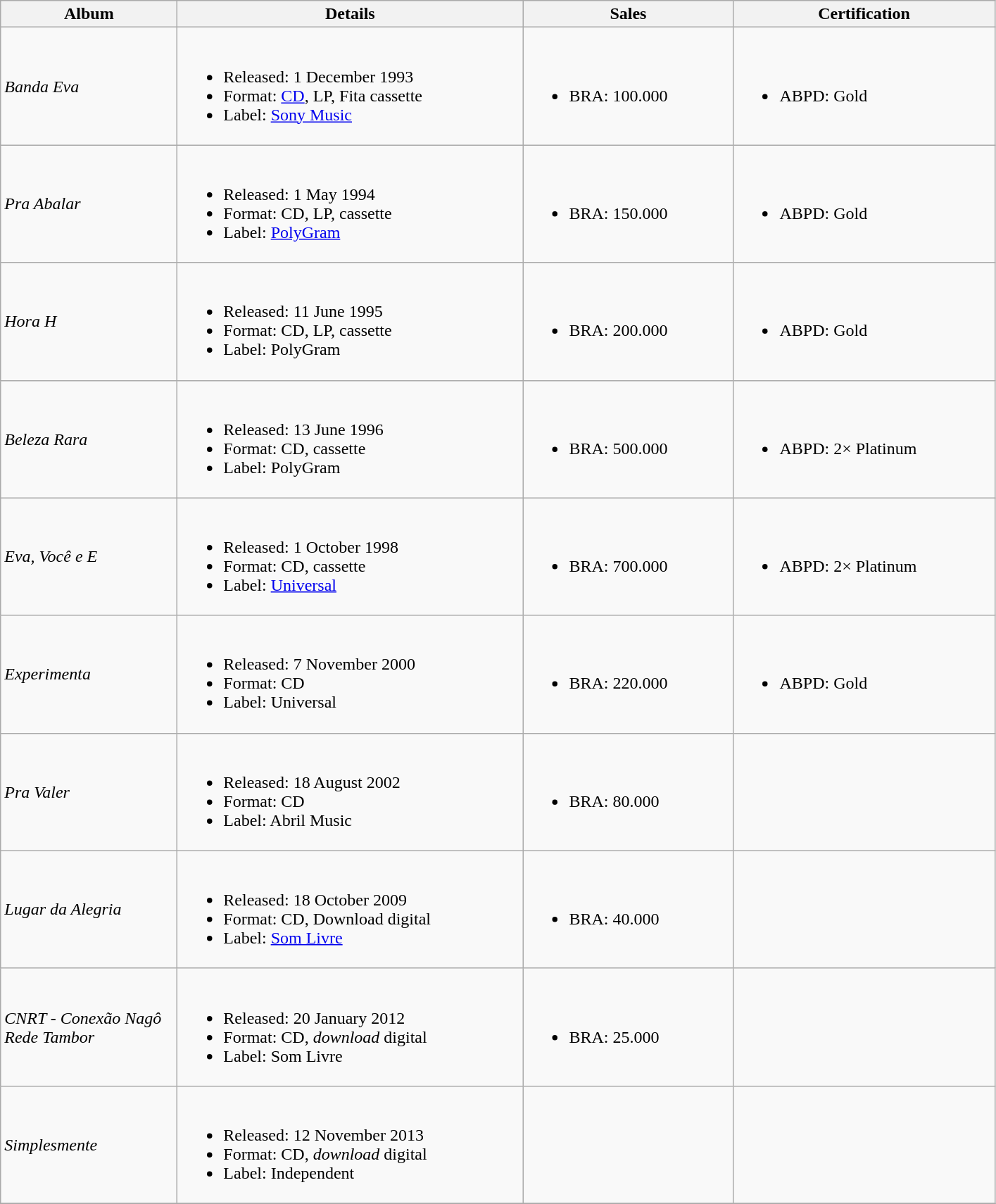<table class="wikitable">
<tr>
<th style="width:10em;">Album</th>
<th style="width:20em;">Details</th>
<th style="width:12em;">Sales</th>
<th style="width:15em;">Certification</th>
</tr>
<tr>
<td><em>Banda Eva</em></td>
<td><br><ul><li>Released: 1 December 1993</li><li>Format: <a href='#'>CD</a>, LP, Fita cassette</li><li>Label: <a href='#'>Sony Music</a></li></ul></td>
<td><br><ul><li>BRA: 100.000</li></ul></td>
<td><br><ul><li>ABPD: Gold</li></ul></td>
</tr>
<tr>
<td><em>Pra Abalar</em></td>
<td><br><ul><li>Released: 1 May 1994</li><li>Format: CD, LP, cassette</li><li>Label: <a href='#'>PolyGram</a></li></ul></td>
<td><br><ul><li>BRA: 150.000</li></ul></td>
<td><br><ul><li>ABPD: Gold</li></ul></td>
</tr>
<tr>
<td><em>Hora H</em></td>
<td><br><ul><li>Released: 11 June 1995</li><li>Format: CD, LP, cassette</li><li>Label: PolyGram</li></ul></td>
<td><br><ul><li>BRA: 200.000</li></ul></td>
<td><br><ul><li>ABPD: Gold</li></ul></td>
</tr>
<tr>
<td><em>Beleza Rara</em></td>
<td><br><ul><li>Released: 13 June 1996</li><li>Format: CD, cassette</li><li>Label: PolyGram</li></ul></td>
<td><br><ul><li>BRA: 500.000</li></ul></td>
<td><br><ul><li>ABPD: 2× Platinum</li></ul></td>
</tr>
<tr>
<td><em>Eva, Você e E</em></td>
<td><br><ul><li>Released: 1 October 1998</li><li>Format: CD, cassette</li><li>Label: <a href='#'>Universal</a></li></ul></td>
<td><br><ul><li>BRA: 700.000</li></ul></td>
<td><br><ul><li>ABPD: 2× Platinum</li></ul></td>
</tr>
<tr>
<td><em>Experimenta</em></td>
<td><br><ul><li>Released: 7 November 2000</li><li>Format: CD</li><li>Label: Universal</li></ul></td>
<td><br><ul><li>BRA: 220.000</li></ul></td>
<td><br><ul><li>ABPD: Gold</li></ul></td>
</tr>
<tr>
<td><em>Pra Valer</em></td>
<td><br><ul><li>Released:  18 August 2002</li><li>Format: CD</li><li>Label: Abril Music</li></ul></td>
<td><br><ul><li>BRA: 80.000</li></ul></td>
<td></td>
</tr>
<tr>
<td><em>Lugar da Alegria</em></td>
<td><br><ul><li>Released: 18 October 2009</li><li>Format: CD, Download digital</li><li>Label: <a href='#'>Som Livre</a></li></ul></td>
<td><br><ul><li>BRA: 40.000</li></ul></td>
<td></td>
</tr>
<tr>
<td><em>CNRT - Conexão Nagô Rede Tambor</em></td>
<td><br><ul><li>Released: 20 January 2012</li><li>Format: CD, <em>download</em> digital</li><li>Label: Som Livre</li></ul></td>
<td><br><ul><li>BRA: 25.000</li></ul></td>
<td></td>
</tr>
<tr>
<td><em>Simplesmente</em></td>
<td><br><ul><li>Released: 12 November 2013</li><li>Format: CD, <em>download</em> digital</li><li>Label: Independent</li></ul></td>
<td></td>
<td></td>
</tr>
<tr>
</tr>
</table>
